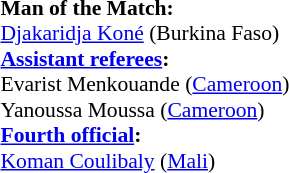<table width=50% style="font-size: 90%">
<tr>
<td><br><strong>Man of the Match:</strong>
<br><a href='#'>Djakaridja Koné</a> (Burkina Faso)<br><strong><a href='#'>Assistant referees</a>:</strong>
<br>Evarist Menkouande (<a href='#'>Cameroon</a>)
<br>Yanoussa Moussa (<a href='#'>Cameroon</a>)
<br><strong><a href='#'>Fourth official</a>:</strong>
<br><a href='#'>Koman Coulibaly</a> (<a href='#'>Mali</a>)</td>
</tr>
</table>
